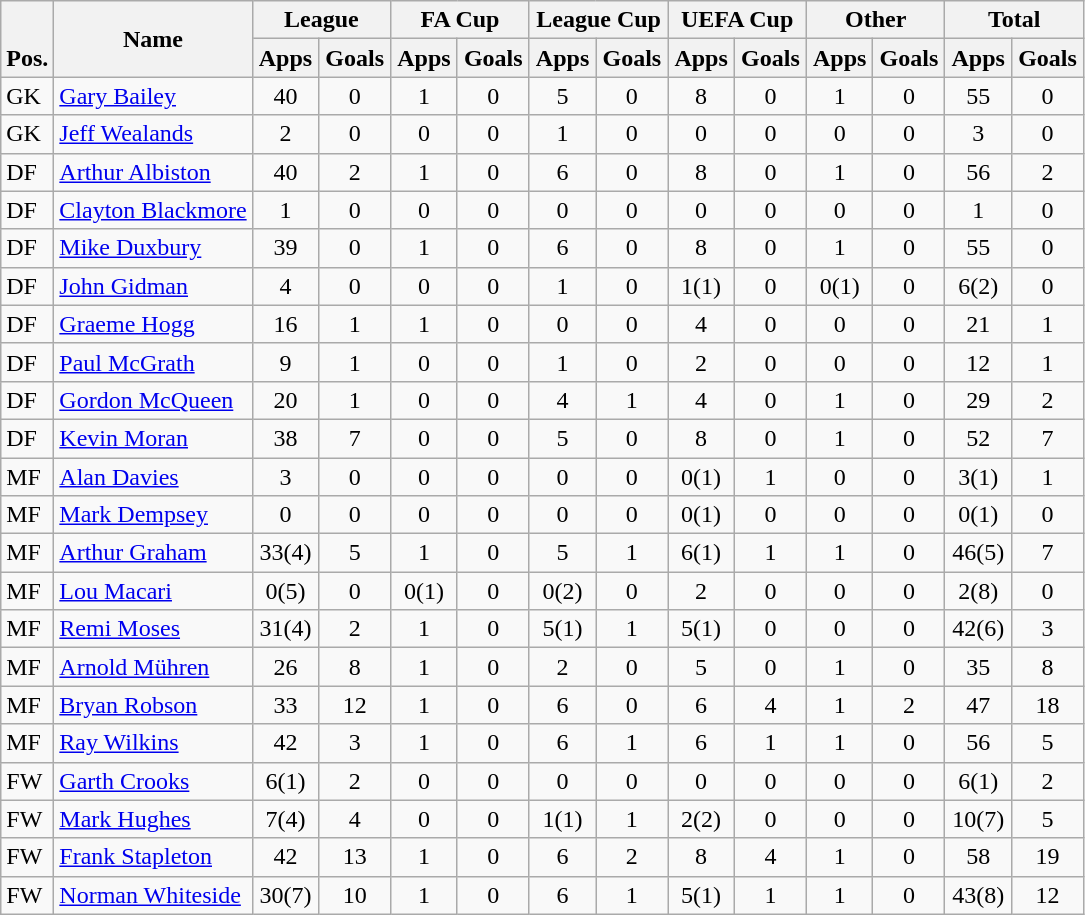<table class="wikitable" style="text-align:center">
<tr>
<th rowspan="2" valign="bottom">Pos.</th>
<th rowspan="2">Name</th>
<th colspan="2" width="85">League</th>
<th colspan="2" width="85">FA Cup</th>
<th colspan="2" width="85">League Cup</th>
<th colspan="2" width="85">UEFA Cup</th>
<th colspan="2" width="85">Other</th>
<th colspan="2" width="85">Total</th>
</tr>
<tr>
<th>Apps</th>
<th>Goals</th>
<th>Apps</th>
<th>Goals</th>
<th>Apps</th>
<th>Goals</th>
<th>Apps</th>
<th>Goals</th>
<th>Apps</th>
<th>Goals</th>
<th>Apps</th>
<th>Goals</th>
</tr>
<tr>
<td align="left">GK</td>
<td align="left"> <a href='#'>Gary Bailey</a></td>
<td>40</td>
<td>0</td>
<td>1</td>
<td>0</td>
<td>5</td>
<td>0</td>
<td>8</td>
<td>0</td>
<td>1</td>
<td>0</td>
<td>55</td>
<td>0</td>
</tr>
<tr>
<td align="left">GK</td>
<td align="left"> <a href='#'>Jeff Wealands</a></td>
<td>2</td>
<td>0</td>
<td>0</td>
<td>0</td>
<td>1</td>
<td>0</td>
<td>0</td>
<td>0</td>
<td>0</td>
<td>0</td>
<td>3</td>
<td>0</td>
</tr>
<tr>
<td align="left">DF</td>
<td align="left"> <a href='#'>Arthur Albiston</a></td>
<td>40</td>
<td>2</td>
<td>1</td>
<td>0</td>
<td>6</td>
<td>0</td>
<td>8</td>
<td>0</td>
<td>1</td>
<td>0</td>
<td>56</td>
<td>2</td>
</tr>
<tr>
<td align="left">DF</td>
<td align="left"> <a href='#'>Clayton Blackmore</a></td>
<td>1</td>
<td>0</td>
<td>0</td>
<td>0</td>
<td>0</td>
<td>0</td>
<td>0</td>
<td>0</td>
<td>0</td>
<td>0</td>
<td>1</td>
<td>0</td>
</tr>
<tr>
<td align="left">DF</td>
<td align="left"> <a href='#'>Mike Duxbury</a></td>
<td>39</td>
<td>0</td>
<td>1</td>
<td>0</td>
<td>6</td>
<td>0</td>
<td>8</td>
<td>0</td>
<td>1</td>
<td>0</td>
<td>55</td>
<td>0</td>
</tr>
<tr>
<td align="left">DF</td>
<td align="left"> <a href='#'>John Gidman</a></td>
<td>4</td>
<td>0</td>
<td>0</td>
<td>0</td>
<td>1</td>
<td>0</td>
<td>1(1)</td>
<td>0</td>
<td>0(1)</td>
<td>0</td>
<td>6(2)</td>
<td>0</td>
</tr>
<tr>
<td align="left">DF</td>
<td align="left"> <a href='#'>Graeme Hogg</a></td>
<td>16</td>
<td>1</td>
<td>1</td>
<td>0</td>
<td>0</td>
<td>0</td>
<td>4</td>
<td>0</td>
<td>0</td>
<td>0</td>
<td>21</td>
<td>1</td>
</tr>
<tr>
<td align="left">DF</td>
<td align="left"> <a href='#'>Paul McGrath</a></td>
<td>9</td>
<td>1</td>
<td>0</td>
<td>0</td>
<td>1</td>
<td>0</td>
<td>2</td>
<td>0</td>
<td>0</td>
<td>0</td>
<td>12</td>
<td>1</td>
</tr>
<tr>
<td align="left">DF</td>
<td align="left"> <a href='#'>Gordon McQueen</a></td>
<td>20</td>
<td>1</td>
<td>0</td>
<td>0</td>
<td>4</td>
<td>1</td>
<td>4</td>
<td>0</td>
<td>1</td>
<td>0</td>
<td>29</td>
<td>2</td>
</tr>
<tr>
<td align="left">DF</td>
<td align="left"> <a href='#'>Kevin Moran</a></td>
<td>38</td>
<td>7</td>
<td>0</td>
<td>0</td>
<td>5</td>
<td>0</td>
<td>8</td>
<td>0</td>
<td>1</td>
<td>0</td>
<td>52</td>
<td>7</td>
</tr>
<tr>
<td align="left">MF</td>
<td align="left"> <a href='#'>Alan Davies</a></td>
<td>3</td>
<td>0</td>
<td>0</td>
<td>0</td>
<td>0</td>
<td>0</td>
<td>0(1)</td>
<td>1</td>
<td>0</td>
<td>0</td>
<td>3(1)</td>
<td>1</td>
</tr>
<tr>
<td align="left">MF</td>
<td align="left"> <a href='#'>Mark Dempsey</a></td>
<td>0</td>
<td>0</td>
<td>0</td>
<td>0</td>
<td>0</td>
<td>0</td>
<td>0(1)</td>
<td>0</td>
<td>0</td>
<td>0</td>
<td>0(1)</td>
<td>0</td>
</tr>
<tr>
<td align="left">MF</td>
<td align="left"> <a href='#'>Arthur Graham</a></td>
<td>33(4)</td>
<td>5</td>
<td>1</td>
<td>0</td>
<td>5</td>
<td>1</td>
<td>6(1)</td>
<td>1</td>
<td>1</td>
<td>0</td>
<td>46(5)</td>
<td>7</td>
</tr>
<tr>
<td align="left">MF</td>
<td align="left"> <a href='#'>Lou Macari</a></td>
<td>0(5)</td>
<td>0</td>
<td>0(1)</td>
<td>0</td>
<td>0(2)</td>
<td>0</td>
<td>2</td>
<td>0</td>
<td>0</td>
<td>0</td>
<td>2(8)</td>
<td>0</td>
</tr>
<tr>
<td align="left">MF</td>
<td align="left"> <a href='#'>Remi Moses</a></td>
<td>31(4)</td>
<td>2</td>
<td>1</td>
<td>0</td>
<td>5(1)</td>
<td>1</td>
<td>5(1)</td>
<td>0</td>
<td>0</td>
<td>0</td>
<td>42(6)</td>
<td>3</td>
</tr>
<tr>
<td align="left">MF</td>
<td align="left"> <a href='#'>Arnold Mühren</a></td>
<td>26</td>
<td>8</td>
<td>1</td>
<td>0</td>
<td>2</td>
<td>0</td>
<td>5</td>
<td>0</td>
<td>1</td>
<td>0</td>
<td>35</td>
<td>8</td>
</tr>
<tr>
<td align="left">MF</td>
<td align="left"> <a href='#'>Bryan Robson</a></td>
<td>33</td>
<td>12</td>
<td>1</td>
<td>0</td>
<td>6</td>
<td>0</td>
<td>6</td>
<td>4</td>
<td>1</td>
<td>2</td>
<td>47</td>
<td>18</td>
</tr>
<tr>
<td align="left">MF</td>
<td align="left"> <a href='#'>Ray Wilkins</a></td>
<td>42</td>
<td>3</td>
<td>1</td>
<td>0</td>
<td>6</td>
<td>1</td>
<td>6</td>
<td>1</td>
<td>1</td>
<td>0</td>
<td>56</td>
<td>5</td>
</tr>
<tr>
<td align="left">FW</td>
<td align="left"> <a href='#'>Garth Crooks</a></td>
<td>6(1)</td>
<td>2</td>
<td>0</td>
<td>0</td>
<td>0</td>
<td>0</td>
<td>0</td>
<td>0</td>
<td>0</td>
<td>0</td>
<td>6(1)</td>
<td>2</td>
</tr>
<tr>
<td align="left">FW</td>
<td align="left"> <a href='#'>Mark Hughes</a></td>
<td>7(4)</td>
<td>4</td>
<td>0</td>
<td>0</td>
<td>1(1)</td>
<td>1</td>
<td>2(2)</td>
<td>0</td>
<td>0</td>
<td>0</td>
<td>10(7)</td>
<td>5</td>
</tr>
<tr>
<td align="left">FW</td>
<td align="left"> <a href='#'>Frank Stapleton</a></td>
<td>42</td>
<td>13</td>
<td>1</td>
<td>0</td>
<td>6</td>
<td>2</td>
<td>8</td>
<td>4</td>
<td>1</td>
<td>0</td>
<td>58</td>
<td>19</td>
</tr>
<tr>
<td align="left">FW</td>
<td align="left"> <a href='#'>Norman Whiteside</a></td>
<td>30(7)</td>
<td>10</td>
<td>1</td>
<td>0</td>
<td>6</td>
<td>1</td>
<td>5(1)</td>
<td>1</td>
<td>1</td>
<td>0</td>
<td>43(8)</td>
<td>12</td>
</tr>
</table>
